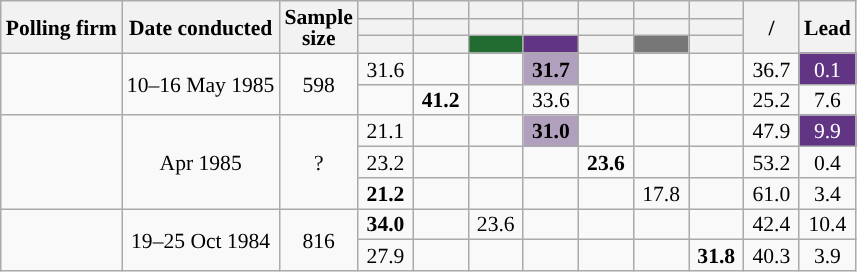<table class="wikitable unsortable" style="text-align:center;font-size:90%;line-height:14px;">
<tr>
<th rowspan="3">Polling firm</th>
<th rowspan="3">Date conducted</th>
<th rowspan="3">Sample<br>size</th>
<th></th>
<th></th>
<th></th>
<th></th>
<th></th>
<th></th>
<th></th>
<th rowspan="3" class="unsortable" style="width:30px;">/<br></th>
<th rowspan="3">Lead</th>
</tr>
<tr>
<th class="unsortable" style="width:30px;"></th>
<th class="unsortable" style="width:30px;"></th>
<th class="unsortable" style="width:30px;"></th>
<th class="unsortable" style="width:30px;"></th>
<th class="unsortable" style="width:30px;"></th>
<th class="unsortable" style="width:30px;"></th>
<th class="unsortable" style="width:30px;"></th>
</tr>
<tr>
<th style="background:"></th>
<th style="background:"></th>
<th style="background:#216B31;"></th>
<th style="background:#613484;"></th>
<th style="background:"></th>
<th style="background:#777777;"></th>
<th style="background:"></th>
</tr>
<tr>
<td rowspan="2"></td>
<td rowspan="2">10–16 May 1985</td>
<td rowspan="2">598</td>
<td>31.6</td>
<td></td>
<td></td>
<td style="background:#b09fbd;"><strong>31.7</strong></td>
<td></td>
<td></td>
<td></td>
<td>36.7</td>
<td style="background:#613484; color:white;">0.1</td>
</tr>
<tr>
<td></td>
<td><strong>41.2</strong></td>
<td></td>
<td>33.6</td>
<td></td>
<td></td>
<td></td>
<td>25.2</td>
<td style="background:">7.6</td>
</tr>
<tr>
<td rowspan="3"></td>
<td rowspan="3">Apr 1985</td>
<td rowspan="3">?</td>
<td>21.1</td>
<td></td>
<td></td>
<td style="background:#b09fbd;"><strong>31.0</strong></td>
<td></td>
<td></td>
<td></td>
<td>47.9</td>
<td style="background:#613484; color:white;">9.9</td>
</tr>
<tr>
<td>23.2</td>
<td></td>
<td></td>
<td></td>
<td><strong>23.6</strong></td>
<td></td>
<td></td>
<td>53.2</td>
<td style="background:">0.4</td>
</tr>
<tr>
<td><strong>21.2</strong></td>
<td></td>
<td></td>
<td></td>
<td></td>
<td>17.8</td>
<td></td>
<td>61.0</td>
<td style="background:">3.4</td>
</tr>
<tr>
<td rowspan="2"></td>
<td rowspan="2">19–25 Oct 1984</td>
<td rowspan="2">816</td>
<td><strong>34.0</strong></td>
<td></td>
<td>23.6</td>
<td></td>
<td></td>
<td></td>
<td></td>
<td>42.4</td>
<td style="background:">10.4</td>
</tr>
<tr>
<td>27.9</td>
<td></td>
<td></td>
<td></td>
<td></td>
<td></td>
<td><strong>31.8</strong></td>
<td>40.3</td>
<td style="background:">3.9</td>
</tr>
</table>
